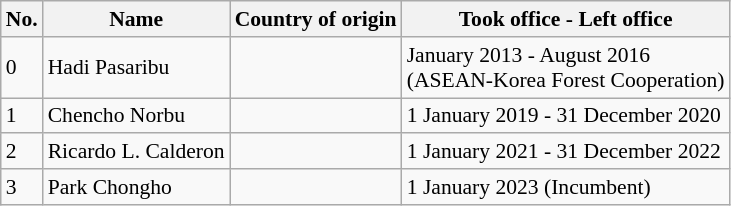<table class="wikitable" style="font-size:90%; text-align:left;">
<tr>
<th>No.</th>
<th>Name</th>
<th>Country of origin</th>
<th>Took office - Left office</th>
</tr>
<tr>
<td>0</td>
<td>Hadi Pasaribu</td>
<td></td>
<td>January 2013 - August 2016<br>(ASEAN-Korea Forest Cooperation)</td>
</tr>
<tr>
<td>1</td>
<td>Chencho Norbu</td>
<td></td>
<td>1 January 2019 - 31 December 2020</td>
</tr>
<tr>
<td>2</td>
<td>Ricardo L. Calderon</td>
<td></td>
<td>1 January 2021 - 31 December 2022</td>
</tr>
<tr>
<td>3</td>
<td>Park Chongho</td>
<td></td>
<td>1 January 2023   (Incumbent)</td>
</tr>
</table>
